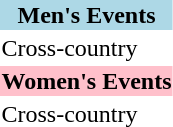<table>
<tr style="background:lightblue; width:100%;">
<td colspan=7 align=center><strong>Men's Events</strong></td>
</tr>
<tr>
<td>Cross-country</td>
<td colspan=2></td>
<td colspan=2></td>
<td colspan=2></td>
</tr>
<tr style="background:pink; width:100%;">
<td colspan=7 align=center><strong>Women's Events</strong></td>
</tr>
<tr>
<td>Cross-country</td>
<td colspan=2></td>
<td colspan=2></td>
<td colspan=2></td>
</tr>
</table>
